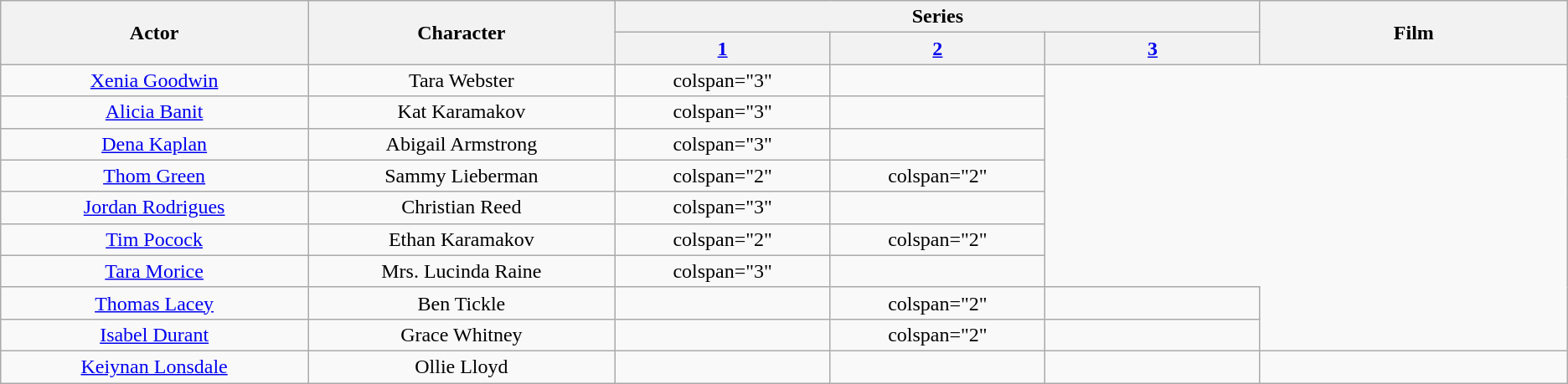<table class="wikitable plainrowheaders" style="text-align: center">
<tr>
<th scope="col" rowspan="2" style="width: 10%">Actor</th>
<th scope="col" rowspan="2" style="width: 10%">Character</th>
<th scope="col" colspan="3">Series</th>
<th scope="col" rowspan="2" style="width: 10%">Film</th>
</tr>
<tr>
<th scope="col" style="width: 7%"><a href='#'>1</a></th>
<th scope="col" style="width: 7%"><a href='#'>2</a></th>
<th scope="col" style="width: 7%"><a href='#'>3</a></th>
</tr>
<tr>
<td><a href='#'>Xenia Goodwin</a></td>
<td>Tara Webster</td>
<td>colspan="3" </td>
<td></td>
</tr>
<tr>
<td><a href='#'>Alicia Banit</a></td>
<td>Kat Karamakov</td>
<td>colspan="3" </td>
<td></td>
</tr>
<tr>
<td><a href='#'>Dena Kaplan</a></td>
<td>Abigail Armstrong</td>
<td>colspan="3" </td>
<td></td>
</tr>
<tr>
<td><a href='#'>Thom Green</a></td>
<td>Sammy Lieberman</td>
<td>colspan="2" </td>
<td>colspan="2" </td>
</tr>
<tr>
<td><a href='#'>Jordan Rodrigues</a></td>
<td>Christian Reed</td>
<td>colspan="3" </td>
<td></td>
</tr>
<tr>
<td><a href='#'>Tim Pocock</a></td>
<td>Ethan Karamakov</td>
<td>colspan="2" </td>
<td>colspan="2" </td>
</tr>
<tr>
<td><a href='#'>Tara Morice</a></td>
<td>Mrs. Lucinda Raine</td>
<td>colspan="3" </td>
<td></td>
</tr>
<tr>
<td><a href='#'>Thomas Lacey</a></td>
<td>Ben Tickle</td>
<td></td>
<td>colspan="2" </td>
<td></td>
</tr>
<tr>
<td><a href='#'>Isabel Durant</a></td>
<td>Grace Whitney</td>
<td></td>
<td>colspan="2" </td>
<td></td>
</tr>
<tr>
<td><a href='#'>Keiynan Lonsdale</a></td>
<td>Ollie Lloyd</td>
<td></td>
<td></td>
<td></td>
<td></td>
</tr>
</table>
